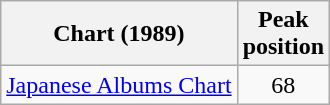<table class="wikitable">
<tr>
<th align="left">Chart (1989)</th>
<th align="left">Peak<br>position</th>
</tr>
<tr>
<td align="left"><a href='#'>Japanese Albums Chart</a></td>
<td style="text-align:center;">68</td>
</tr>
</table>
